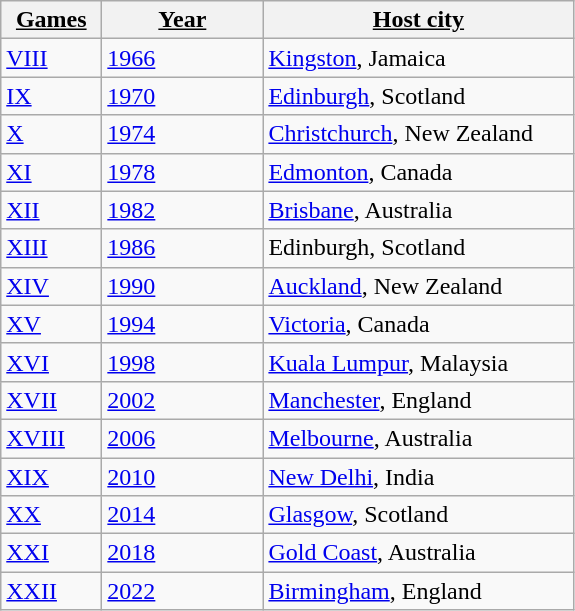<table class=wikitable>
<tr>
<th width=60><u>Games</u></th>
<th width=100><u>Year</u></th>
<th width=200><u>Host city</u></th>
</tr>
<tr>
<td><a href='#'>VIII</a></td>
<td><a href='#'>1966</a></td>
<td><a href='#'>Kingston</a>, Jamaica</td>
</tr>
<tr>
<td><a href='#'>IX</a></td>
<td><a href='#'>1970</a></td>
<td><a href='#'>Edinburgh</a>, Scotland</td>
</tr>
<tr>
<td><a href='#'>X</a></td>
<td><a href='#'>1974</a></td>
<td><a href='#'>Christchurch</a>, New Zealand</td>
</tr>
<tr>
<td><a href='#'>XI</a></td>
<td><a href='#'>1978</a></td>
<td><a href='#'>Edmonton</a>, Canada</td>
</tr>
<tr>
<td><a href='#'>XII</a></td>
<td><a href='#'>1982</a></td>
<td><a href='#'>Brisbane</a>, Australia</td>
</tr>
<tr>
<td><a href='#'>XIII</a></td>
<td><a href='#'>1986</a></td>
<td>Edinburgh, Scotland</td>
</tr>
<tr>
<td><a href='#'>XIV</a></td>
<td><a href='#'>1990</a></td>
<td><a href='#'>Auckland</a>, New Zealand</td>
</tr>
<tr>
<td><a href='#'>XV</a></td>
<td><a href='#'>1994</a></td>
<td><a href='#'>Victoria</a>, Canada</td>
</tr>
<tr>
<td><a href='#'>XVI</a></td>
<td><a href='#'>1998</a></td>
<td><a href='#'>Kuala Lumpur</a>, Malaysia</td>
</tr>
<tr>
<td><a href='#'>XVII</a></td>
<td><a href='#'>2002</a></td>
<td><a href='#'>Manchester</a>, England</td>
</tr>
<tr>
<td><a href='#'>XVIII</a></td>
<td><a href='#'>2006</a></td>
<td><a href='#'>Melbourne</a>, Australia</td>
</tr>
<tr>
<td><a href='#'>XIX</a></td>
<td><a href='#'>2010</a></td>
<td><a href='#'>New Delhi</a>, India</td>
</tr>
<tr>
<td><a href='#'>XX</a></td>
<td><a href='#'>2014</a></td>
<td><a href='#'>Glasgow</a>, Scotland</td>
</tr>
<tr>
<td><a href='#'>XXI</a></td>
<td><a href='#'>2018</a></td>
<td><a href='#'>Gold Coast</a>, Australia</td>
</tr>
<tr>
<td><a href='#'>XXII</a></td>
<td><a href='#'>2022</a></td>
<td><a href='#'>Birmingham</a>, England</td>
</tr>
</table>
